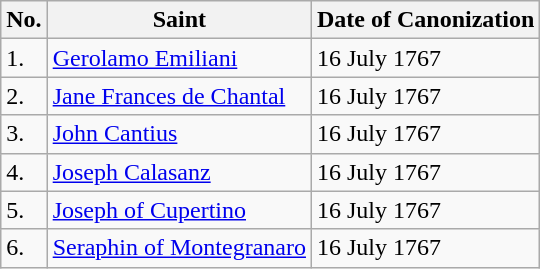<table class="wikitable">
<tr>
<th>No.</th>
<th>Saint</th>
<th>Date of Canonization</th>
</tr>
<tr>
<td>1.</td>
<td><a href='#'>Gerolamo Emiliani</a></td>
<td>16 July 1767</td>
</tr>
<tr>
<td>2.</td>
<td><a href='#'>Jane Frances de Chantal</a></td>
<td>16 July 1767</td>
</tr>
<tr>
<td>3.</td>
<td><a href='#'>John Cantius</a></td>
<td>16 July 1767</td>
</tr>
<tr>
<td>4.</td>
<td><a href='#'>Joseph Calasanz</a></td>
<td>16 July 1767</td>
</tr>
<tr>
<td>5.</td>
<td><a href='#'>Joseph of Cupertino</a></td>
<td>16 July 1767</td>
</tr>
<tr>
<td>6.</td>
<td><a href='#'>Seraphin of Montegranaro</a></td>
<td>16 July 1767</td>
</tr>
</table>
